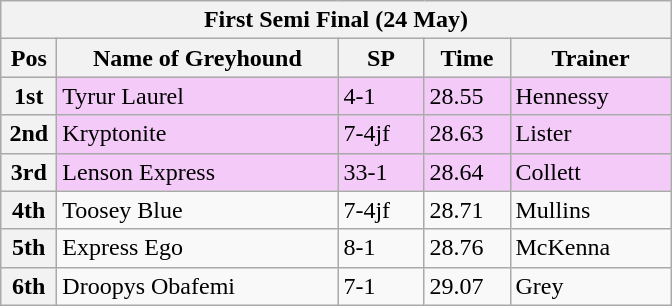<table class="wikitable">
<tr>
<th colspan="6">First Semi Final (24 May)</th>
</tr>
<tr>
<th width=30>Pos</th>
<th width=180>Name of Greyhound</th>
<th width=50>SP</th>
<th width=50>Time</th>
<th width=100>Trainer</th>
</tr>
<tr style="background: #f4caf9;">
<th>1st</th>
<td>Tyrur Laurel</td>
<td>4-1</td>
<td>28.55</td>
<td>Hennessy</td>
</tr>
<tr style="background: #f4caf9;">
<th>2nd</th>
<td>Kryptonite</td>
<td>7-4jf</td>
<td>28.63</td>
<td>Lister</td>
</tr>
<tr style="background: #f4caf9;">
<th>3rd</th>
<td>Lenson Express</td>
<td>33-1</td>
<td>28.64</td>
<td>Collett</td>
</tr>
<tr>
<th>4th</th>
<td>Toosey Blue</td>
<td>7-4jf</td>
<td>28.71</td>
<td>Mullins</td>
</tr>
<tr>
<th>5th</th>
<td>Express Ego</td>
<td>8-1</td>
<td>28.76</td>
<td>McKenna</td>
</tr>
<tr>
<th>6th</th>
<td>Droopys Obafemi</td>
<td>7-1</td>
<td>29.07</td>
<td>Grey</td>
</tr>
</table>
